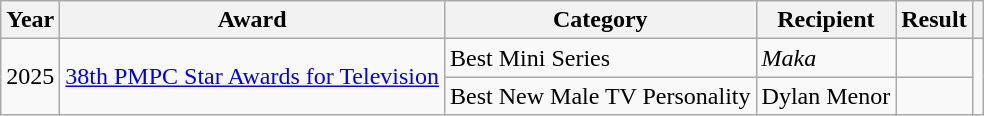<table class="wikitable">
<tr>
<th>Year</th>
<th>Award</th>
<th>Category</th>
<th>Recipient</th>
<th>Result</th>
<th></th>
</tr>
<tr>
<td rowspan=2>2025</td>
<td rowspan=2><a href='#'>38th PMPC Star Awards for Television</a></td>
<td>Best Mini Series</td>
<td><em>Maka</em></td>
<td></td>
<td rowspan=2></td>
</tr>
<tr>
<td>Best New Male TV Personality</td>
<td>Dylan Menor</td>
<td></td>
</tr>
</table>
